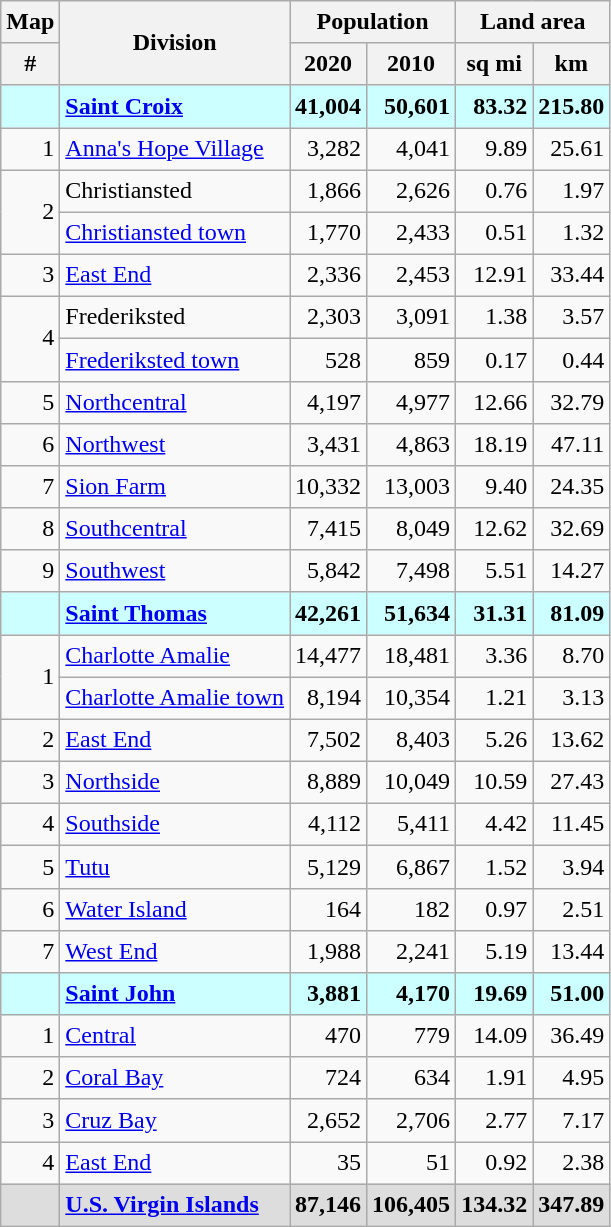<table class="wikitable sortable" style="text-align:right; line-height:1.3">
<tr>
<th>Map</th>
<th rowspan=2>Division</th>
<th colspan=2>Population</th>
<th colspan=2>Land area</th>
</tr>
<tr>
<th>#</th>
<th>2020</th>
<th>2010</th>
<th>sq mi</th>
<th>km</th>
</tr>
<tr style="background:#CFF; font-weight:bold">
<td></td>
<td align=left><a href='#'>Saint Croix</a></td>
<td>41,004</td>
<td>50,601</td>
<td>83.32</td>
<td>215.80</td>
</tr>
<tr>
<td>1</td>
<td align=left><a href='#'>Anna's Hope Village</a></td>
<td>3,282</td>
<td>4,041</td>
<td>9.89</td>
<td>25.61</td>
</tr>
<tr>
<td rowspan="2">2</td>
<td align=left>Christiansted</td>
<td>1,866</td>
<td>2,626</td>
<td>0.76</td>
<td>1.97</td>
</tr>
<tr>
<td align="left"><a href='#'>Christiansted town</a></td>
<td>1,770</td>
<td>2,433</td>
<td>0.51</td>
<td>1.32</td>
</tr>
<tr>
<td>3</td>
<td align=left><a href='#'>East End</a></td>
<td>2,336</td>
<td>2,453</td>
<td>12.91</td>
<td>33.44</td>
</tr>
<tr>
<td rowspan="2">4</td>
<td align=left>Frederiksted</td>
<td>2,303</td>
<td>3,091</td>
<td>1.38</td>
<td>3.57</td>
</tr>
<tr>
<td align="left"><a href='#'>Frederiksted town</a></td>
<td>528</td>
<td>859</td>
<td>0.17</td>
<td>0.44</td>
</tr>
<tr>
<td>5</td>
<td align=left><a href='#'>Northcentral</a></td>
<td>4,197</td>
<td>4,977</td>
<td>12.66</td>
<td>32.79</td>
</tr>
<tr>
<td>6</td>
<td align=left><a href='#'>Northwest</a></td>
<td>3,431</td>
<td>4,863</td>
<td>18.19</td>
<td>47.11</td>
</tr>
<tr>
<td>7</td>
<td align=left><a href='#'>Sion Farm</a></td>
<td>10,332</td>
<td>13,003</td>
<td>9.40</td>
<td>24.35</td>
</tr>
<tr>
<td>8</td>
<td align=left><a href='#'>Southcentral</a></td>
<td>7,415</td>
<td>8,049</td>
<td>12.62</td>
<td>32.69</td>
</tr>
<tr>
<td>9</td>
<td align=left><a href='#'>Southwest</a></td>
<td>5,842</td>
<td>7,498</td>
<td>5.51</td>
<td>14.27</td>
</tr>
<tr style="background:#CFF; font-weight:bold">
<td></td>
<td align=left><a href='#'>Saint Thomas</a></td>
<td>42,261</td>
<td>51,634</td>
<td>31.31</td>
<td>81.09</td>
</tr>
<tr>
<td rowspan="2">1</td>
<td align=left><a href='#'>Charlotte Amalie</a></td>
<td>14,477</td>
<td>18,481</td>
<td>3.36</td>
<td>8.70</td>
</tr>
<tr>
<td align="left"><a href='#'>Charlotte Amalie town</a></td>
<td>8,194</td>
<td>10,354</td>
<td>1.21</td>
<td>3.13</td>
</tr>
<tr>
<td>2</td>
<td align=left><a href='#'>East End</a></td>
<td>7,502</td>
<td>8,403</td>
<td>5.26</td>
<td>13.62</td>
</tr>
<tr>
<td>3</td>
<td align=left><a href='#'>Northside</a></td>
<td>8,889</td>
<td>10,049</td>
<td>10.59</td>
<td>27.43</td>
</tr>
<tr>
<td>4</td>
<td align=left><a href='#'>Southside</a></td>
<td>4,112</td>
<td>5,411</td>
<td>4.42</td>
<td>11.45</td>
</tr>
<tr>
<td>5</td>
<td align=left><a href='#'>Tutu</a></td>
<td>5,129</td>
<td>6,867</td>
<td>1.52</td>
<td>3.94</td>
</tr>
<tr>
<td>6</td>
<td align=left><a href='#'>Water Island</a></td>
<td>164</td>
<td>182</td>
<td>0.97</td>
<td>2.51</td>
</tr>
<tr>
<td>7</td>
<td align=left><a href='#'>West End</a></td>
<td>1,988</td>
<td>2,241</td>
<td>5.19</td>
<td>13.44</td>
</tr>
<tr style="background:#CFF; font-weight:bold">
<td></td>
<td align=left><a href='#'>Saint John</a></td>
<td>3,881</td>
<td>4,170</td>
<td>19.69</td>
<td>51.00</td>
</tr>
<tr>
<td>1</td>
<td align=left><a href='#'>Central</a></td>
<td>470</td>
<td>779</td>
<td>14.09</td>
<td>36.49</td>
</tr>
<tr>
<td>2</td>
<td align=left><a href='#'>Coral Bay</a></td>
<td>724</td>
<td>634</td>
<td>1.91</td>
<td>4.95</td>
</tr>
<tr>
<td>3</td>
<td align=left><a href='#'>Cruz Bay</a></td>
<td>2,652</td>
<td>2,706</td>
<td>2.77</td>
<td>7.17</td>
</tr>
<tr>
<td>4</td>
<td align=left><a href='#'>East End</a></td>
<td>35</td>
<td>51</td>
<td>0.92</td>
<td>2.38</td>
</tr>
<tr style="background:#DDD; font-weight:bold">
<td></td>
<td align=left><a href='#'>U.S. Virgin Islands</a></td>
<td>87,146</td>
<td>106,405</td>
<td>134.32</td>
<td>347.89</td>
</tr>
</table>
